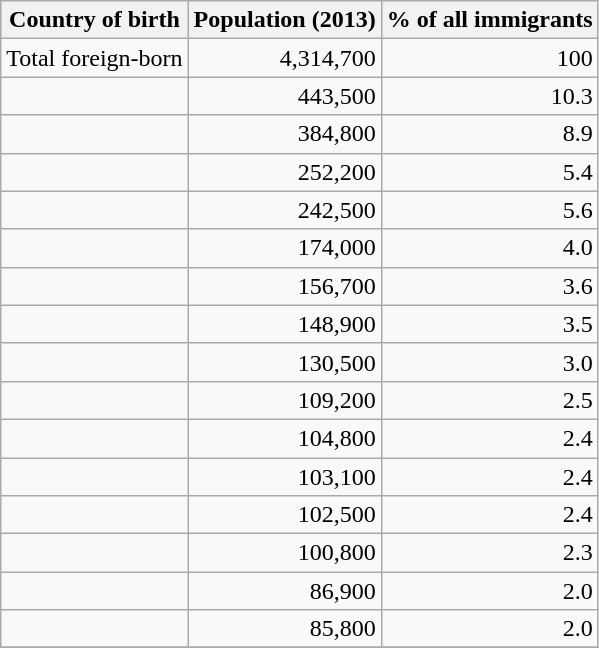<table class="wikitable sortable" style="text-align:right">
<tr>
<th style="text-align:center">Country of birth</th>
<th style="text-align:center">Population (2013)</th>
<th style="text-align:center">% of all immigrants</th>
</tr>
<tr>
<td style="text-align:left">Total foreign-born</td>
<td>4,314,700</td>
<td>100</td>
</tr>
<tr>
<td style="text-align:left"></td>
<td>443,500</td>
<td>10.3</td>
</tr>
<tr>
<td style="text-align:left"></td>
<td>384,800</td>
<td>8.9</td>
</tr>
<tr>
<td style="text-align:left"></td>
<td>252,200</td>
<td>5.4</td>
</tr>
<tr>
<td style="text-align:left"></td>
<td>242,500</td>
<td>5.6</td>
</tr>
<tr>
<td style="text-align:left"></td>
<td>174,000</td>
<td>4.0</td>
</tr>
<tr>
<td style="text-align:left"></td>
<td>156,700</td>
<td>3.6</td>
</tr>
<tr>
<td style="text-align:left"></td>
<td>148,900</td>
<td>3.5</td>
</tr>
<tr>
<td style="text-align:left"></td>
<td>130,500</td>
<td>3.0</td>
</tr>
<tr>
<td style="text-align:left"></td>
<td>109,200</td>
<td>2.5</td>
</tr>
<tr>
<td style="text-align:left"></td>
<td>104,800</td>
<td>2.4</td>
</tr>
<tr>
<td style="text-align:left"></td>
<td>103,100</td>
<td>2.4</td>
</tr>
<tr>
<td style="text-align:left"></td>
<td>102,500</td>
<td>2.4</td>
</tr>
<tr>
<td style="text-align:left"></td>
<td>100,800</td>
<td>2.3</td>
</tr>
<tr>
<td style="text-align:left"></td>
<td>86,900</td>
<td>2.0</td>
</tr>
<tr>
<td style="text-align:left"></td>
<td>85,800</td>
<td>2.0</td>
</tr>
<tr>
</tr>
</table>
